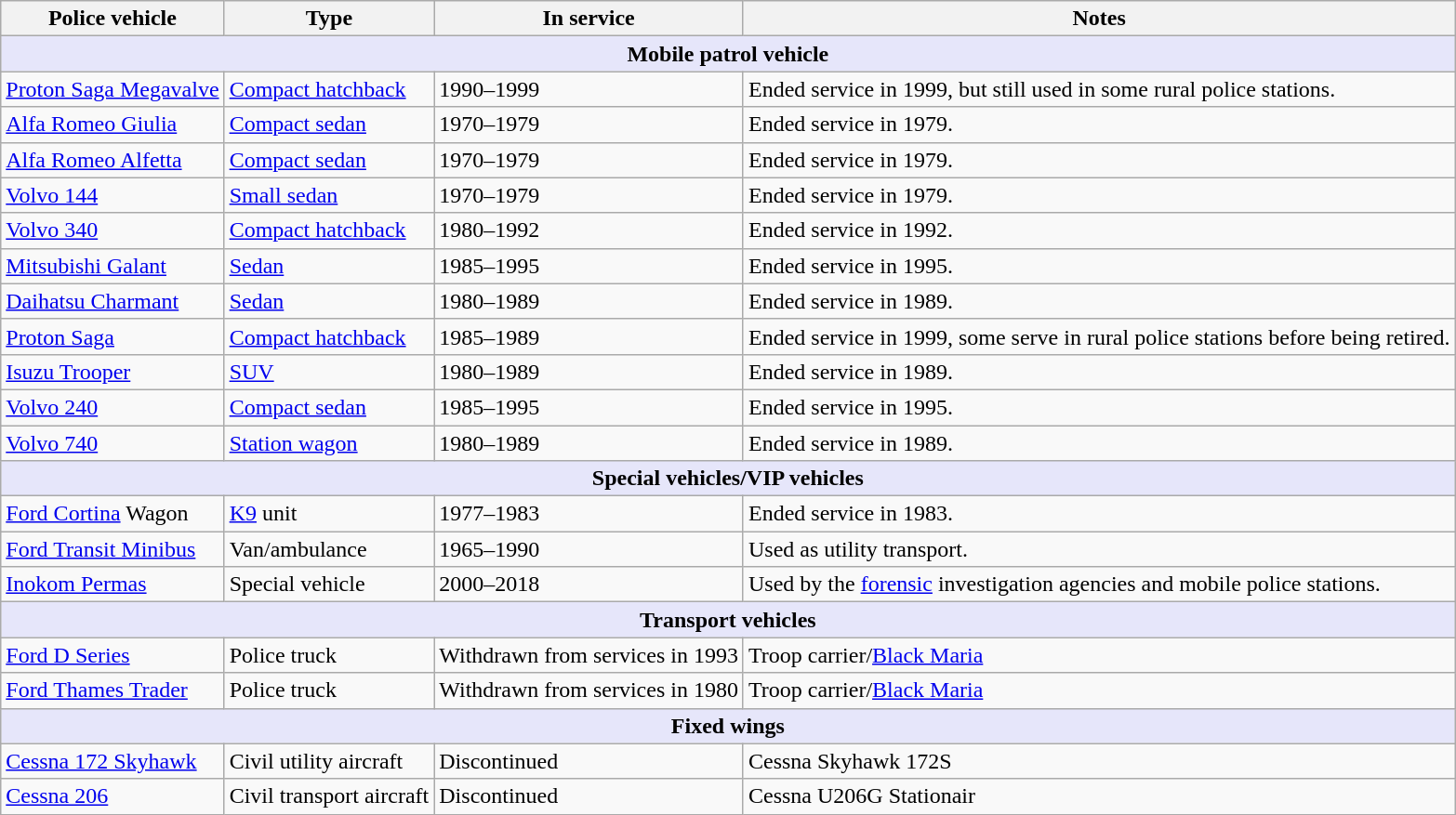<table class="wikitable">
<tr>
<th style="text-align: center;">Police vehicle</th>
<th style="text-align: center;">Type</th>
<th style="text-align: center;">In service</th>
<th style="text-align: center;">Notes</th>
</tr>
<tr>
<th style="align: center; background: lavender;" colspan="7">Mobile patrol vehicle</th>
</tr>
<tr>
<td><a href='#'>Proton Saga Megavalve</a></td>
<td><a href='#'>Compact hatchback</a></td>
<td>1990–1999</td>
<td>Ended service in 1999, but still used in some rural police stations.</td>
</tr>
<tr>
<td><a href='#'>Alfa Romeo Giulia</a></td>
<td><a href='#'>Compact sedan</a></td>
<td>1970–1979</td>
<td>Ended service in 1979.</td>
</tr>
<tr>
<td><a href='#'>Alfa Romeo Alfetta</a></td>
<td><a href='#'>Compact sedan</a></td>
<td>1970–1979</td>
<td>Ended service in 1979.</td>
</tr>
<tr>
<td><a href='#'>Volvo 144</a></td>
<td><a href='#'>Small sedan</a></td>
<td>1970–1979</td>
<td>Ended service in 1979.</td>
</tr>
<tr>
<td><a href='#'>Volvo 340</a></td>
<td><a href='#'>Compact hatchback</a></td>
<td>1980–1992</td>
<td>Ended service in 1992.</td>
</tr>
<tr>
<td><a href='#'>Mitsubishi Galant</a></td>
<td><a href='#'>Sedan</a></td>
<td>1985–1995</td>
<td>Ended service in 1995.</td>
</tr>
<tr>
<td><a href='#'>Daihatsu Charmant</a></td>
<td><a href='#'>Sedan</a></td>
<td>1980–1989</td>
<td>Ended service in 1989.</td>
</tr>
<tr>
<td><a href='#'>Proton Saga</a></td>
<td><a href='#'>Compact hatchback</a></td>
<td>1985–1989</td>
<td>Ended service in 1999, some serve in rural police stations before being retired.</td>
</tr>
<tr>
<td><a href='#'>Isuzu Trooper</a></td>
<td><a href='#'>SUV</a></td>
<td>1980–1989</td>
<td>Ended service in 1989.</td>
</tr>
<tr>
<td><a href='#'>Volvo 240</a></td>
<td><a href='#'>Compact sedan</a></td>
<td>1985–1995</td>
<td>Ended service in 1995.</td>
</tr>
<tr>
<td><a href='#'>Volvo 740</a></td>
<td><a href='#'>Station wagon</a></td>
<td>1980–1989</td>
<td>Ended service in 1989.</td>
</tr>
<tr>
<th style="align: center; background: lavender;" colspan="7">Special vehicles/VIP vehicles</th>
</tr>
<tr>
<td><a href='#'>Ford Cortina</a> Wagon</td>
<td><a href='#'>K9</a> unit</td>
<td>1977–1983</td>
<td>Ended service in 1983.</td>
</tr>
<tr>
<td><a href='#'>Ford Transit Minibus</a></td>
<td>Van/ambulance</td>
<td>1965–1990</td>
<td>Used as utility transport.</td>
</tr>
<tr>
<td><a href='#'>Inokom Permas</a></td>
<td>Special vehicle</td>
<td>2000–2018</td>
<td>Used by the <a href='#'>forensic</a> investigation agencies and mobile police stations.</td>
</tr>
<tr>
<th style="align: center; background: lavender;" colspan="7">Transport vehicles</th>
</tr>
<tr>
<td><a href='#'>Ford D Series</a></td>
<td>Police truck</td>
<td>Withdrawn from services in 1993</td>
<td>Troop carrier/<a href='#'>Black Maria</a></td>
</tr>
<tr>
<td><a href='#'>Ford Thames Trader</a></td>
<td>Police truck</td>
<td>Withdrawn from services in 1980</td>
<td>Troop carrier/<a href='#'>Black Maria</a></td>
</tr>
<tr>
<th style="align: center; background: lavender;" colspan="7">Fixed wings</th>
</tr>
<tr>
<td><a href='#'>Cessna 172 Skyhawk</a></td>
<td>Civil utility aircraft</td>
<td>Discontinued</td>
<td>Cessna Skyhawk 172S</td>
</tr>
<tr>
<td><a href='#'>Cessna 206</a></td>
<td>Civil transport aircraft</td>
<td>Discontinued</td>
<td>Cessna U206G Stationair</td>
</tr>
</table>
